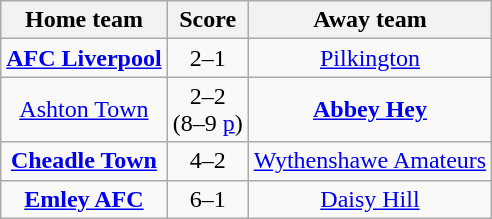<table class="wikitable" style="text-align: center">
<tr>
<th>Home team</th>
<th>Score</th>
<th>Away team</th>
</tr>
<tr>
<td><strong><a href='#'>AFC Liverpool</a></strong></td>
<td>2–1</td>
<td><a href='#'>Pilkington</a></td>
</tr>
<tr>
<td><a href='#'>Ashton Town</a></td>
<td>2–2<br>(8–9 <a href='#'>p</a>)</td>
<td><strong><a href='#'>Abbey Hey</a></strong></td>
</tr>
<tr>
<td><strong><a href='#'>Cheadle Town</a></strong></td>
<td>4–2</td>
<td><a href='#'>Wythenshawe Amateurs</a></td>
</tr>
<tr>
<td><strong><a href='#'>Emley AFC</a></strong></td>
<td>6–1</td>
<td><a href='#'>Daisy Hill</a></td>
</tr>
</table>
